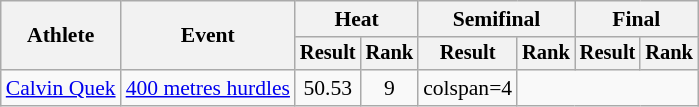<table class="wikitable" style="font-size:90%">
<tr>
<th rowspan="2">Athlete</th>
<th rowspan="2">Event</th>
<th colspan="2">Heat</th>
<th colspan="2">Semifinal</th>
<th colspan="2">Final</th>
</tr>
<tr style="font-size:95%">
<th>Result</th>
<th>Rank</th>
<th>Result</th>
<th>Rank</th>
<th>Result</th>
<th>Rank</th>
</tr>
<tr align=center>
<td align=left><a href='#'>Calvin Quek</a></td>
<td align=left><a href='#'>400 metres hurdles</a></td>
<td>50.53</td>
<td>9</td>
<td>colspan=4 </td>
</tr>
</table>
